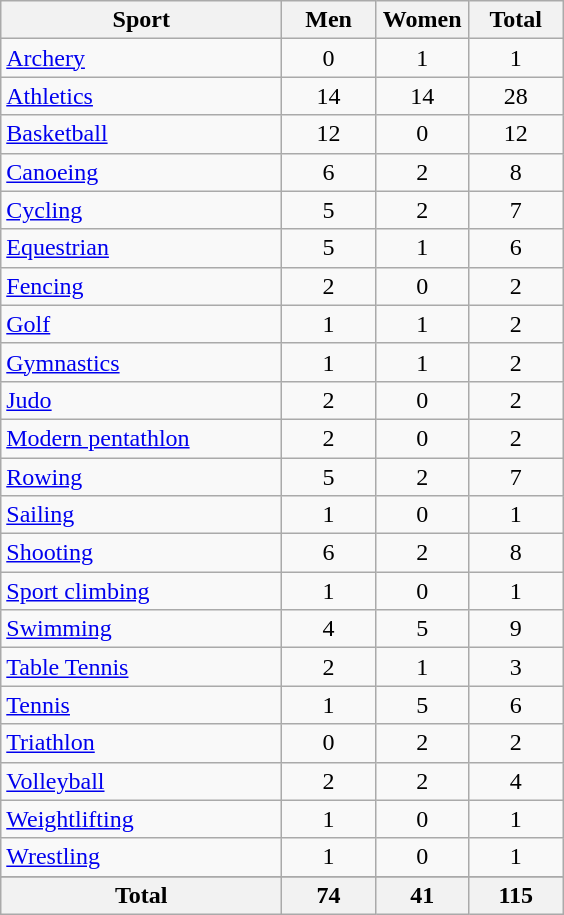<table class="wikitable sortable" style="text-align:center;">
<tr>
<th width=180>Sport</th>
<th width=55>Men</th>
<th width=55>Women</th>
<th width=55>Total</th>
</tr>
<tr>
<td align=left><a href='#'>Archery</a></td>
<td>0</td>
<td>1</td>
<td>1</td>
</tr>
<tr>
<td align=left><a href='#'>Athletics</a></td>
<td>14</td>
<td>14</td>
<td>28</td>
</tr>
<tr>
<td align=left><a href='#'>Basketball</a></td>
<td>12</td>
<td>0</td>
<td>12</td>
</tr>
<tr>
<td align=left><a href='#'>Canoeing</a></td>
<td>6</td>
<td>2</td>
<td>8</td>
</tr>
<tr>
<td align=left><a href='#'>Cycling</a></td>
<td>5</td>
<td>2</td>
<td>7</td>
</tr>
<tr>
<td align=left><a href='#'>Equestrian</a></td>
<td>5</td>
<td>1</td>
<td>6</td>
</tr>
<tr>
<td align=left><a href='#'>Fencing</a></td>
<td>2</td>
<td>0</td>
<td>2</td>
</tr>
<tr>
<td align=left><a href='#'>Golf</a></td>
<td>1</td>
<td>1</td>
<td>2</td>
</tr>
<tr>
<td align=left><a href='#'>Gymnastics</a></td>
<td>1</td>
<td>1</td>
<td>2</td>
</tr>
<tr>
<td align=left><a href='#'>Judo</a></td>
<td>2</td>
<td>0</td>
<td>2</td>
</tr>
<tr>
<td align=left><a href='#'>Modern pentathlon</a></td>
<td>2</td>
<td>0</td>
<td>2</td>
</tr>
<tr>
<td align=left><a href='#'>Rowing</a></td>
<td>5</td>
<td>2</td>
<td>7</td>
</tr>
<tr>
<td align=left><a href='#'>Sailing</a></td>
<td>1</td>
<td>0</td>
<td>1</td>
</tr>
<tr>
<td align=left><a href='#'>Shooting</a></td>
<td>6</td>
<td>2</td>
<td>8</td>
</tr>
<tr>
<td align=left><a href='#'>Sport climbing</a></td>
<td>1</td>
<td>0</td>
<td>1</td>
</tr>
<tr>
<td align=left><a href='#'>Swimming</a></td>
<td>4</td>
<td>5</td>
<td>9</td>
</tr>
<tr>
<td align=left><a href='#'>Table Tennis</a></td>
<td>2</td>
<td>1</td>
<td>3</td>
</tr>
<tr>
<td align=left><a href='#'>Tennis</a></td>
<td>1</td>
<td>5</td>
<td>6</td>
</tr>
<tr>
<td align=left><a href='#'>Triathlon</a></td>
<td>0</td>
<td>2</td>
<td>2</td>
</tr>
<tr>
<td align=left><a href='#'>Volleyball</a></td>
<td>2</td>
<td>2</td>
<td>4</td>
</tr>
<tr>
<td align=left><a href='#'>Weightlifting</a></td>
<td>1</td>
<td>0</td>
<td>1</td>
</tr>
<tr>
<td align=left><a href='#'>Wrestling</a></td>
<td>1</td>
<td>0</td>
<td>1</td>
</tr>
<tr>
</tr>
<tr class="sortbottom">
<th>Total</th>
<th>74</th>
<th>41</th>
<th>115</th>
</tr>
</table>
